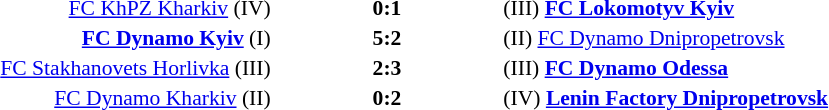<table width=100% cellspacing=1>
<tr>
<th width=20%></th>
<th width=12%></th>
<th width=20%></th>
<th></th>
</tr>
<tr style=font-size:90%>
<td align=right><a href='#'>FC KhPZ Kharkiv</a> (IV)</td>
<td align=center><strong>0:1</strong></td>
<td>(III) <strong><a href='#'>FC Lokomotyv Kyiv</a></strong></td>
<td align=center></td>
</tr>
<tr style=font-size:90%>
<td align=right><strong><a href='#'>FC Dynamo Kyiv</a></strong> (I)</td>
<td align=center><strong>5:2</strong></td>
<td>(II) <a href='#'>FC Dynamo Dnipropetrovsk</a></td>
<td align=center></td>
</tr>
<tr style=font-size:90%>
<td align=right><a href='#'>FC Stakhanovets Horlivka</a> (III)</td>
<td align=center><strong>2:3</strong></td>
<td>(III) <strong><a href='#'>FC Dynamo Odessa</a></strong></td>
<td></td>
</tr>
<tr style=font-size:90%>
<td align=right><a href='#'>FC Dynamo Kharkiv</a> (II)</td>
<td align=center><strong>0:2</strong></td>
<td>(IV) <strong><a href='#'>Lenin Factory Dnipropetrovsk</a></strong></td>
<td align=center></td>
</tr>
</table>
